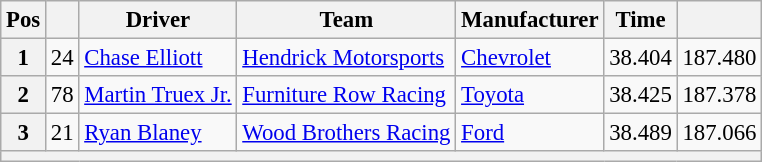<table class="wikitable" style="font-size:95%">
<tr>
<th>Pos</th>
<th></th>
<th>Driver</th>
<th>Team</th>
<th>Manufacturer</th>
<th>Time</th>
<th></th>
</tr>
<tr>
<th>1</th>
<td>24</td>
<td><a href='#'>Chase Elliott</a></td>
<td><a href='#'>Hendrick Motorsports</a></td>
<td><a href='#'>Chevrolet</a></td>
<td>38.404</td>
<td>187.480</td>
</tr>
<tr>
<th>2</th>
<td>78</td>
<td><a href='#'>Martin Truex Jr.</a></td>
<td><a href='#'>Furniture Row Racing</a></td>
<td><a href='#'>Toyota</a></td>
<td>38.425</td>
<td>187.378</td>
</tr>
<tr>
<th>3</th>
<td>21</td>
<td><a href='#'>Ryan Blaney</a></td>
<td><a href='#'>Wood Brothers Racing</a></td>
<td><a href='#'>Ford</a></td>
<td>38.489</td>
<td>187.066</td>
</tr>
<tr>
<th colspan="7"></th>
</tr>
</table>
